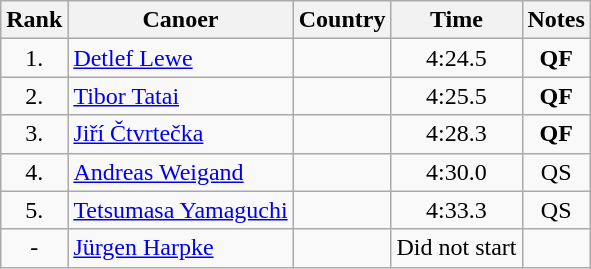<table class="wikitable sortable" style="text-align:center">
<tr>
<th>Rank</th>
<th>Canoer</th>
<th>Country</th>
<th>Time</th>
<th>Notes</th>
</tr>
<tr>
<td>1.</td>
<td align=left athlete><a href='#'>Detlef Lewe</a></td>
<td align=left></td>
<td>4:24.5</td>
<td><strong>QF</strong></td>
</tr>
<tr>
<td>2.</td>
<td align=left athlete><a href='#'>Tibor Tatai</a></td>
<td align=left></td>
<td>4:25.5</td>
<td><strong>QF</strong></td>
</tr>
<tr>
<td>3.</td>
<td align=left athlete><a href='#'>Jiří Čtvrtečka</a></td>
<td align=left></td>
<td>4:28.3</td>
<td><strong>QF</strong></td>
</tr>
<tr>
<td>4.</td>
<td align=left athlete><a href='#'>Andreas Weigand</a></td>
<td align=left></td>
<td>4:30.0</td>
<td>QS</td>
</tr>
<tr>
<td>5.</td>
<td align=left athlete><a href='#'>Tetsumasa Yamaguchi</a></td>
<td align=left></td>
<td>4:33.3</td>
<td>QS</td>
</tr>
<tr>
<td>-</td>
<td align=left athlete><a href='#'>Jürgen Harpke</a></td>
<td align=left></td>
<td>Did not start</td>
<td></td>
</tr>
</table>
